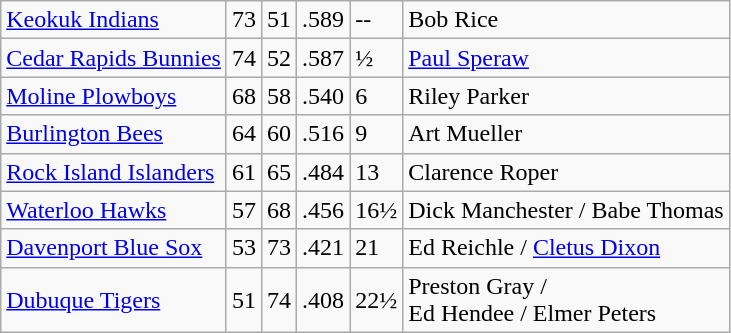<table class="wikitable" !Team Standings!!W!!L!!PCT!!GB!! Managers>
<tr>
<td><a href='#'>Keokuk Indians</a></td>
<td>73</td>
<td>51</td>
<td>.589</td>
<td>--</td>
<td>Bob Rice</td>
</tr>
<tr>
<td><a href='#'>Cedar Rapids Bunnies</a></td>
<td>74</td>
<td>52</td>
<td>.587</td>
<td>½</td>
<td><a href='#'>Paul Speraw</a></td>
</tr>
<tr>
<td><a href='#'>Moline Plowboys</a></td>
<td>68</td>
<td>58</td>
<td>.540</td>
<td>6</td>
<td>Riley Parker</td>
</tr>
<tr>
<td><a href='#'>Burlington Bees</a></td>
<td>64</td>
<td>60</td>
<td>.516</td>
<td>9</td>
<td>Art Mueller</td>
</tr>
<tr>
<td><a href='#'>Rock Island Islanders</a></td>
<td>61</td>
<td>65</td>
<td>.484</td>
<td>13</td>
<td>Clarence Roper</td>
</tr>
<tr>
<td><a href='#'>Waterloo Hawks</a></td>
<td>57</td>
<td>68</td>
<td>.456</td>
<td>16½</td>
<td>Dick Manchester / Babe Thomas</td>
</tr>
<tr>
<td><a href='#'>Davenport Blue Sox</a></td>
<td>53</td>
<td>73</td>
<td>.421</td>
<td>21</td>
<td>Ed Reichle / <a href='#'>Cletus Dixon</a></td>
</tr>
<tr>
<td><a href='#'>Dubuque Tigers</a></td>
<td>51</td>
<td>74</td>
<td>.408</td>
<td>22½</td>
<td>Preston Gray /<br>Ed Hendee / Elmer Peters</td>
</tr>
</table>
